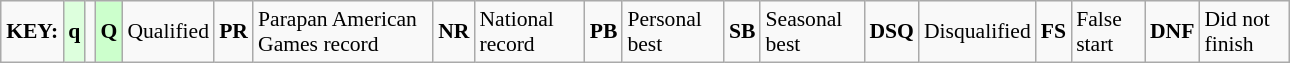<table class="wikitable" style="margin:0.5em auto; font-size:90%;position:relative;" width=68%>
<tr>
<td><strong>KEY:</strong></td>
<td bgcolor=ddffdd align=center><strong>q</strong></td>
<td></td>
<td bgcolor=ccffcc align=center><strong>Q</strong></td>
<td>Qualified</td>
<td align=center><strong>PR</strong></td>
<td>Parapan American Games record</td>
<td align=center><strong>NR</strong></td>
<td>National record</td>
<td align=center><strong>PB</strong></td>
<td>Personal best</td>
<td align=center><strong>SB</strong></td>
<td>Seasonal best</td>
<td align=center><strong>DSQ</strong></td>
<td>Disqualified</td>
<td align=center><strong>FS</strong></td>
<td>False start</td>
<td align=center><strong>DNF</strong></td>
<td>Did not finish</td>
</tr>
</table>
